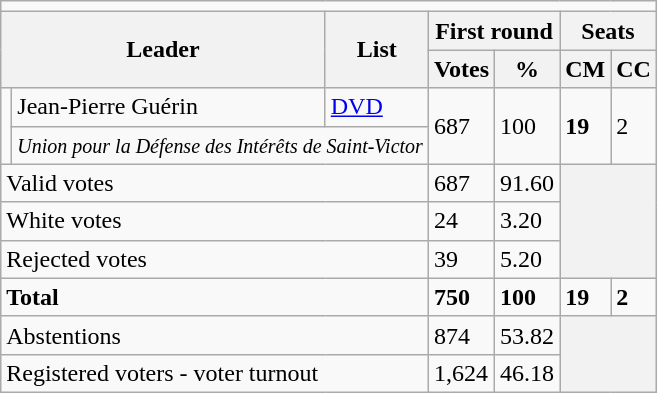<table class="wikitable">
<tr>
<td colspan="7"></td>
</tr>
<tr>
<th colspan="2" rowspan="2">Leader</th>
<th rowspan="2">List</th>
<th colspan="2">First round</th>
<th colspan="2">Seats</th>
</tr>
<tr>
<th>Votes</th>
<th>%</th>
<th>CM</th>
<th>CC</th>
</tr>
<tr>
<td rowspan="2"></td>
<td>Jean-Pierre Guérin</td>
<td><a href='#'>DVD</a></td>
<td rowspan="2">687</td>
<td rowspan="2">100</td>
<td rowspan="2"><strong>19</strong></td>
<td rowspan="2">2</td>
</tr>
<tr>
<td colspan="2"><em><small>Union pour la Défense des Intérêts de Saint-Victor</small></em></td>
</tr>
<tr>
<td colspan="3">Valid votes</td>
<td>687</td>
<td>91.60</td>
<th colspan="2" rowspan="3"></th>
</tr>
<tr>
<td colspan="3">White votes</td>
<td>24</td>
<td>3.20</td>
</tr>
<tr>
<td colspan="3">Rejected votes</td>
<td>39</td>
<td>5.20</td>
</tr>
<tr>
<td colspan="3"><strong>Total</strong></td>
<td><strong>750</strong></td>
<td><strong>100</strong></td>
<td><strong>19</strong></td>
<td><strong>2</strong></td>
</tr>
<tr>
<td colspan="3">Abstentions</td>
<td>874</td>
<td>53.82</td>
<th colspan="2" rowspan="2"></th>
</tr>
<tr>
<td colspan="3">Registered voters - voter turnout</td>
<td>1,624</td>
<td>46.18</td>
</tr>
</table>
